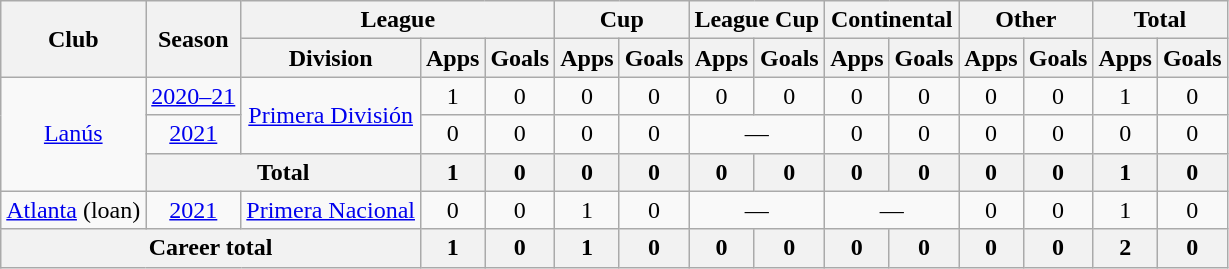<table class="wikitable" style="text-align:center">
<tr>
<th rowspan="2">Club</th>
<th rowspan="2">Season</th>
<th colspan="3">League</th>
<th colspan="2">Cup</th>
<th colspan="2">League Cup</th>
<th colspan="2">Continental</th>
<th colspan="2">Other</th>
<th colspan="2">Total</th>
</tr>
<tr>
<th>Division</th>
<th>Apps</th>
<th>Goals</th>
<th>Apps</th>
<th>Goals</th>
<th>Apps</th>
<th>Goals</th>
<th>Apps</th>
<th>Goals</th>
<th>Apps</th>
<th>Goals</th>
<th>Apps</th>
<th>Goals</th>
</tr>
<tr>
<td rowspan="3"><a href='#'>Lanús</a></td>
<td><a href='#'>2020–21</a></td>
<td rowspan="2"><a href='#'>Primera División</a></td>
<td>1</td>
<td>0</td>
<td>0</td>
<td>0</td>
<td>0</td>
<td>0</td>
<td>0</td>
<td>0</td>
<td>0</td>
<td>0</td>
<td>1</td>
<td>0</td>
</tr>
<tr>
<td><a href='#'>2021</a></td>
<td>0</td>
<td>0</td>
<td>0</td>
<td>0</td>
<td colspan="2">—</td>
<td>0</td>
<td>0</td>
<td>0</td>
<td>0</td>
<td>0</td>
<td>0</td>
</tr>
<tr>
<th colspan="2">Total</th>
<th>1</th>
<th>0</th>
<th>0</th>
<th>0</th>
<th>0</th>
<th>0</th>
<th>0</th>
<th>0</th>
<th>0</th>
<th>0</th>
<th>1</th>
<th>0</th>
</tr>
<tr>
<td rowspan="1"><a href='#'>Atlanta</a> (loan)</td>
<td><a href='#'>2021</a></td>
<td rowspan="1"><a href='#'>Primera Nacional</a></td>
<td>0</td>
<td>0</td>
<td>1</td>
<td>0</td>
<td colspan="2">—</td>
<td colspan="2">—</td>
<td>0</td>
<td>0</td>
<td>1</td>
<td>0</td>
</tr>
<tr>
<th colspan="3">Career total</th>
<th>1</th>
<th>0</th>
<th>1</th>
<th>0</th>
<th>0</th>
<th>0</th>
<th>0</th>
<th>0</th>
<th>0</th>
<th>0</th>
<th>2</th>
<th>0</th>
</tr>
</table>
